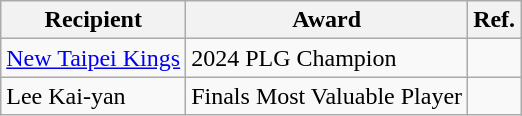<table class="wikitable">
<tr>
<th>Recipient</th>
<th>Award</th>
<th>Ref.</th>
</tr>
<tr>
<td><a href='#'>New Taipei Kings</a></td>
<td>2024 PLG Champion</td>
<td></td>
</tr>
<tr>
<td>Lee Kai-yan</td>
<td>Finals Most Valuable Player</td>
<td></td>
</tr>
</table>
